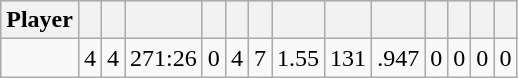<table class="wikitable sortable" style="text-align:center;">
<tr style="text-align:center; background:#ddd;">
<th>Player</th>
<th></th>
<th></th>
<th></th>
<th></th>
<th></th>
<th></th>
<th></th>
<th></th>
<th></th>
<th></th>
<th></th>
<th></th>
<th></th>
</tr>
<tr align=center>
<td style=white-space:nowrap></td>
<td>4</td>
<td>4</td>
<td>271:26</td>
<td>0</td>
<td>4</td>
<td>7</td>
<td>1.55</td>
<td>131</td>
<td>.947</td>
<td>0</td>
<td>0</td>
<td>0</td>
<td>0</td>
</tr>
</table>
